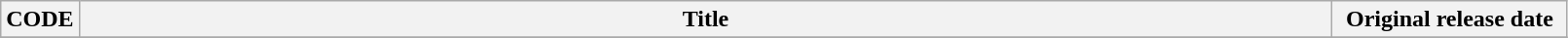<table class="wikitable">
<tr>
<th style="width: 5%;">CODE</th>
<th>Title</th>
<th style="width: 15%;">Original release date</th>
</tr>
<tr>
</tr>
</table>
